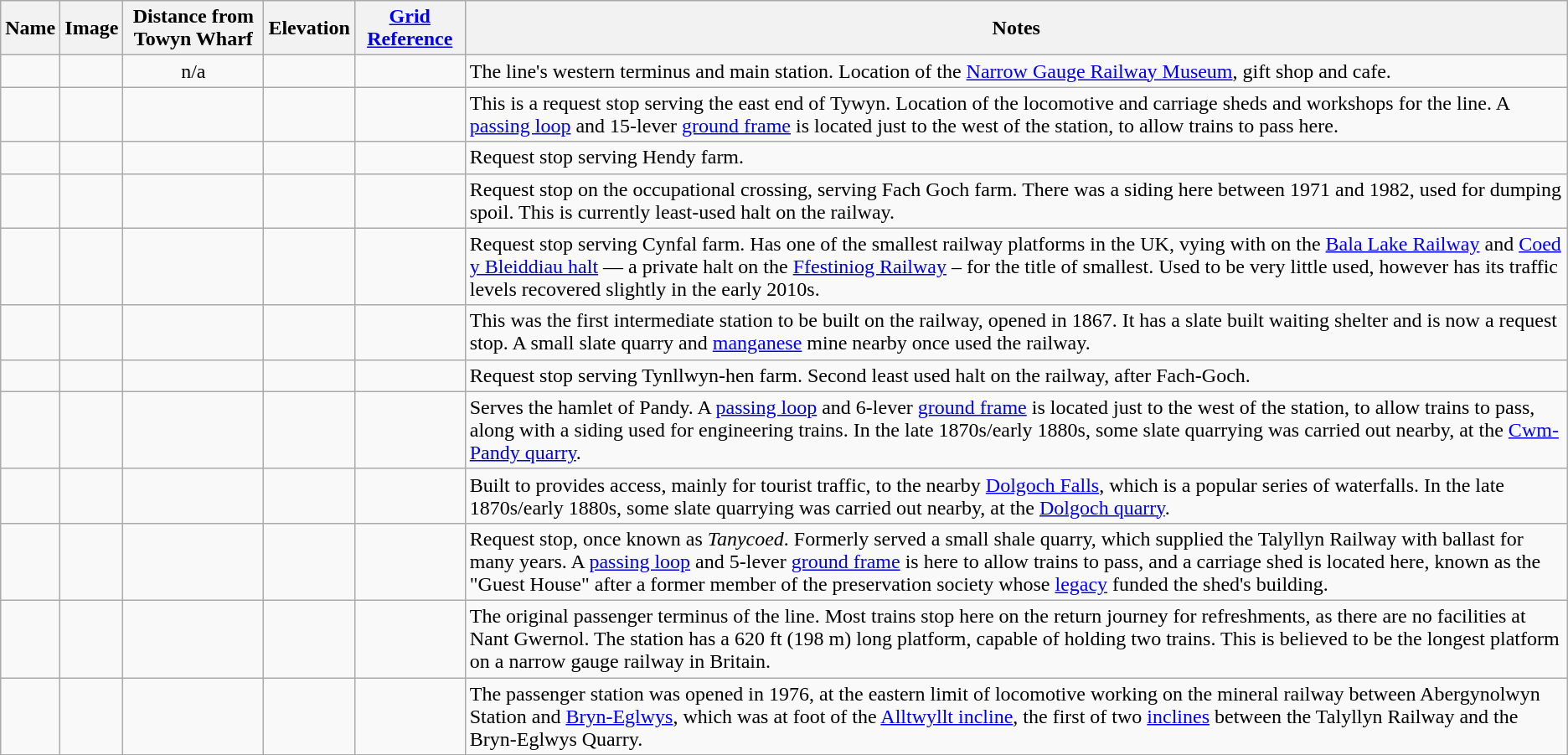<table class="wikitable">
<tr>
<th>Name</th>
<th>Image</th>
<th>Distance from Towyn Wharf</th>
<th>Elevation</th>
<th><a href='#'>Grid Reference</a></th>
<th>Notes</th>
</tr>
<tr>
<td align=center></td>
<td></td>
<td align=center>n/a</td>
<td align=center></td>
<td align=center></td>
<td>The line's western terminus and main station. Location of the <a href='#'>Narrow Gauge Railway Museum</a>, gift shop and cafe.</td>
</tr>
<tr>
<td align=center></td>
<td></td>
<td align=center></td>
<td align=center></td>
<td align=center></td>
<td>This is a request stop serving the east end of Tywyn. Location of the locomotive and carriage sheds and workshops for the line. A <a href='#'>passing loop</a> and 15-lever <a href='#'>ground frame</a> is located just to the west of the station, to allow trains to pass here.</td>
</tr>
<tr>
<td align=center></td>
<td></td>
<td align=center></td>
<td align=center></td>
<td align=center></td>
<td>Request stop serving Hendy farm.</td>
</tr>
<tr>
<td align=center></td>
<td></td>
<td align=center></td>
<td align=center></td>
<td align=center></td>
<td>Request stop on the occupational crossing, serving Fach Goch farm. There was a siding here between 1971 and 1982, used for dumping spoil. This is currently least-used halt on the railway.</td>
</tr>
<tr>
<td align=center></td>
<td></td>
<td align=center></td>
<td align=center></td>
<td align=center></td>
<td>Request stop serving Cynfal farm. Has one of the smallest railway platforms in the UK, vying with  on the <a href='#'>Bala Lake Railway</a> and <a href='#'>Coed y Bleiddiau halt</a> — a private halt on the <a href='#'>Ffestiniog Railway</a> – for the title of smallest. Used to be very little used, however has its traffic levels recovered slightly in the early 2010s.</td>
</tr>
<tr>
<td align=center></td>
<td></td>
<td align=center></td>
<td align=center></td>
<td align=center></td>
<td>This was the first intermediate station to be built on the railway, opened in 1867. It has a slate built waiting shelter and is now a request stop. A small slate quarry and <a href='#'>manganese</a> mine nearby once used the railway.</td>
</tr>
<tr>
<td align=center></td>
<td></td>
<td align=center></td>
<td align=center></td>
<td align=center></td>
<td>Request stop serving Tynllwyn-hen farm. Second least used halt on the railway, after Fach-Goch.</td>
</tr>
<tr>
<td align=center></td>
<td></td>
<td align=center></td>
<td align=center></td>
<td align=center></td>
<td>Serves the hamlet of Pandy. A <a href='#'>passing loop</a> and 6-lever <a href='#'>ground frame</a> is located just to the west of the station, to allow trains to pass, along with a siding used for engineering trains. In the late 1870s/early 1880s, some slate quarrying was carried out nearby, at the <a href='#'>Cwm-Pandy quarry</a>.</td>
</tr>
<tr>
<td align=center></td>
<td></td>
<td align=center></td>
<td align=center></td>
<td align=center></td>
<td>Built to provides access, mainly for tourist traffic, to the nearby <a href='#'>Dolgoch Falls</a>, which is a popular series of waterfalls. In the late 1870s/early 1880s, some slate quarrying was carried out nearby, at the <a href='#'>Dolgoch quarry</a>.</td>
</tr>
<tr>
<td align=center></td>
<td></td>
<td align=center></td>
<td align=center></td>
<td align=center></td>
<td>Request stop, once known as <em>Tanycoed</em>. Formerly served a small shale quarry, which supplied the Talyllyn Railway with ballast for many years. A <a href='#'>passing loop</a> and 5-lever <a href='#'>ground frame</a> is here to allow trains to pass, and a carriage shed is located here, known as the "Guest House" after a former member of the preservation society whose <a href='#'>legacy</a> funded the shed's building.</td>
</tr>
<tr>
<td align=center></td>
<td></td>
<td align=center></td>
<td align=center></td>
<td align=center></td>
<td>The original passenger terminus of the line. Most trains stop here on the return journey for refreshments, as there are no facilities at Nant Gwernol. The station has a 620 ft (198 m) long platform, capable of holding two trains. This is believed to be the longest platform on a narrow gauge railway in Britain.</td>
</tr>
<tr>
<td align=center></td>
<td></td>
<td align=center></td>
<td align=center></td>
<td align=center></td>
<td>The passenger station was opened in 1976, at the eastern limit of locomotive working on the mineral railway between Abergynolwyn Station and <a href='#'>Bryn-Eglwys</a>, which was at foot of the <a href='#'>Alltwyllt incline</a>, the first of two <a href='#'>inclines</a> between the Talyllyn Railway and the Bryn-Eglwys Quarry.</td>
</tr>
</table>
